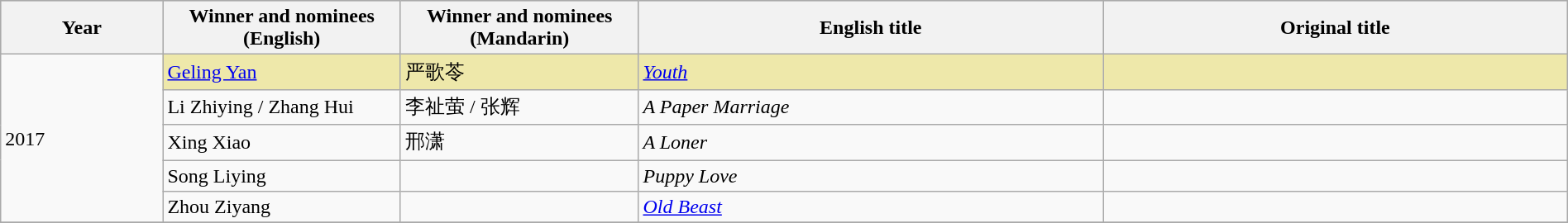<table class="wikitable" style="width:100%;">
<tr style="background:#bebebe">
<th width="100"><strong>Year</strong></th>
<th width="150"><strong>Winner and nominees<br>(English)</strong></th>
<th width="150"><strong>Winner and nominees<br>(Mandarin)</strong></th>
<th width="300"><strong>English title</strong></th>
<th width="300"><strong>Original title</strong></th>
</tr>
<tr>
<td rowspan="5">2017</td>
<td style="background:#EEE8AA;"><a href='#'>Geling Yan</a></td>
<td style="background:#EEE8AA;">严歌苓</td>
<td style="background:#EEE8AA;"><em><a href='#'>Youth</a></em></td>
<td style="background:#EEE8AA;"></td>
</tr>
<tr>
<td>Li Zhiying / Zhang Hui</td>
<td>李祉萤 / 张辉</td>
<td><em>A Paper Marriage</em></td>
<td></td>
</tr>
<tr>
<td>Xing Xiao</td>
<td>邢潇</td>
<td><em>A Loner</em></td>
<td></td>
</tr>
<tr>
<td>Song Liying</td>
<td></td>
<td><em>Puppy Love</em></td>
<td></td>
</tr>
<tr>
<td>Zhou Ziyang</td>
<td></td>
<td><em><a href='#'>Old Beast</a></em></td>
<td></td>
</tr>
<tr>
</tr>
</table>
